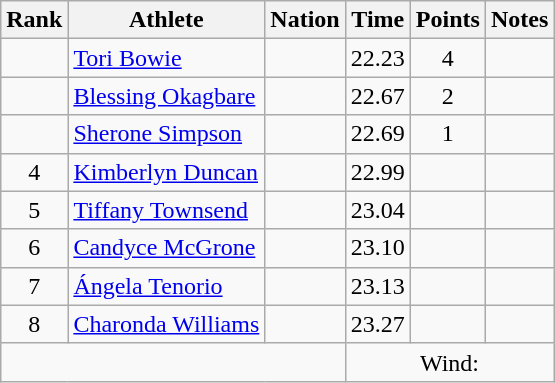<table class="wikitable mw-datatable sortable" style="text-align:center;">
<tr>
<th>Rank</th>
<th>Athlete</th>
<th>Nation</th>
<th>Time</th>
<th>Points</th>
<th>Notes</th>
</tr>
<tr>
<td></td>
<td align=left><a href='#'>Tori Bowie</a></td>
<td align=left></td>
<td>22.23</td>
<td>4</td>
<td></td>
</tr>
<tr>
<td></td>
<td align=left><a href='#'>Blessing Okagbare</a></td>
<td align=left></td>
<td>22.67</td>
<td>2</td>
<td></td>
</tr>
<tr>
<td></td>
<td align=left><a href='#'>Sherone Simpson</a></td>
<td align=left></td>
<td>22.69</td>
<td>1</td>
<td></td>
</tr>
<tr>
<td>4</td>
<td align=left><a href='#'>Kimberlyn Duncan</a></td>
<td align=left></td>
<td>22.99</td>
<td></td>
<td></td>
</tr>
<tr>
<td>5</td>
<td align=left><a href='#'>Tiffany Townsend</a></td>
<td align=left></td>
<td>23.04</td>
<td></td>
<td></td>
</tr>
<tr>
<td>6</td>
<td align=left><a href='#'>Candyce McGrone</a></td>
<td align=left></td>
<td>23.10</td>
<td></td>
<td></td>
</tr>
<tr>
<td>7</td>
<td align=left><a href='#'>Ángela Tenorio</a></td>
<td align=left></td>
<td>23.13</td>
<td></td>
<td></td>
</tr>
<tr>
<td>8</td>
<td align=left><a href='#'>Charonda Williams</a></td>
<td align=left></td>
<td>23.27</td>
<td></td>
<td></td>
</tr>
<tr class="sortbottom">
<td colspan=3></td>
<td colspan=3>Wind: </td>
</tr>
</table>
